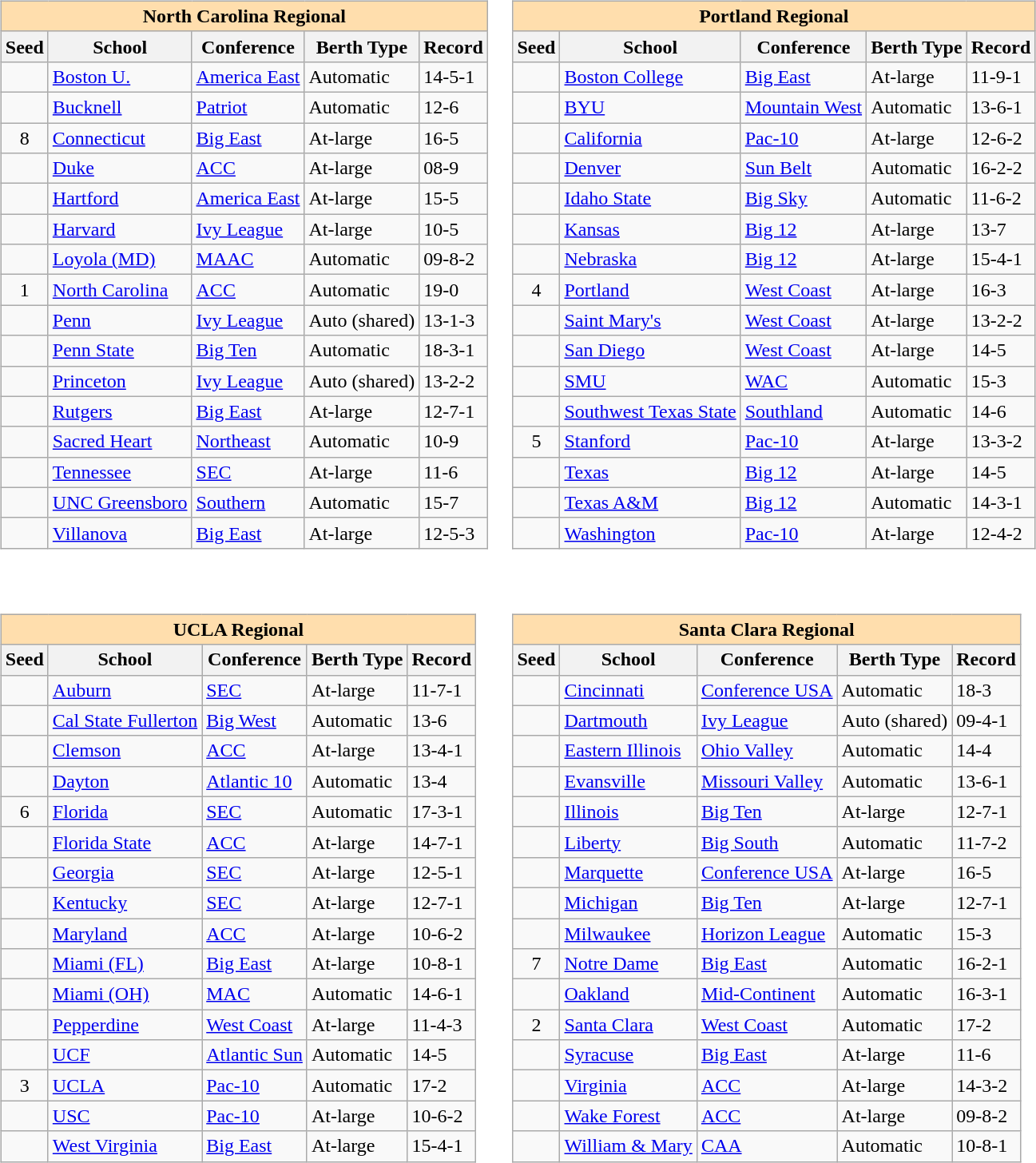<table>
<tr>
<td valign=top><br><table class="wikitable sortable">
<tr>
<th colspan="5" style="background:#ffdead;">North Carolina Regional</th>
</tr>
<tr>
<th>Seed</th>
<th>School</th>
<th>Conference</th>
<th>Berth Type</th>
<th>Record</th>
</tr>
<tr>
<td></td>
<td><a href='#'>Boston U.</a></td>
<td><a href='#'>America East</a></td>
<td>Automatic</td>
<td>14-5-1</td>
</tr>
<tr>
<td></td>
<td><a href='#'>Bucknell</a></td>
<td><a href='#'>Patriot</a></td>
<td>Automatic</td>
<td>12-6</td>
</tr>
<tr>
<td align=center>8</td>
<td><a href='#'>Connecticut</a></td>
<td><a href='#'>Big East</a></td>
<td>At-large</td>
<td>16-5</td>
</tr>
<tr>
<td></td>
<td><a href='#'>Duke</a></td>
<td><a href='#'>ACC</a></td>
<td>At-large</td>
<td>08-9</td>
</tr>
<tr>
<td></td>
<td><a href='#'>Hartford</a></td>
<td><a href='#'>America East</a></td>
<td>At-large</td>
<td>15-5</td>
</tr>
<tr>
<td></td>
<td><a href='#'>Harvard</a></td>
<td><a href='#'>Ivy League</a></td>
<td>At-large</td>
<td>10-5</td>
</tr>
<tr>
<td></td>
<td><a href='#'>Loyola (MD)</a></td>
<td><a href='#'>MAAC</a></td>
<td>Automatic</td>
<td>09-8-2</td>
</tr>
<tr>
<td align=center>1</td>
<td><a href='#'>North Carolina</a></td>
<td><a href='#'>ACC</a></td>
<td>Automatic</td>
<td>19-0</td>
</tr>
<tr>
<td></td>
<td><a href='#'>Penn</a></td>
<td><a href='#'>Ivy League</a></td>
<td>Auto (shared)</td>
<td>13-1-3</td>
</tr>
<tr>
<td></td>
<td><a href='#'>Penn State</a></td>
<td><a href='#'>Big Ten</a></td>
<td>Automatic</td>
<td>18-3-1</td>
</tr>
<tr>
<td></td>
<td><a href='#'>Princeton</a></td>
<td><a href='#'>Ivy League</a></td>
<td>Auto (shared)</td>
<td>13-2-2</td>
</tr>
<tr>
<td></td>
<td><a href='#'>Rutgers</a></td>
<td><a href='#'>Big East</a></td>
<td>At-large</td>
<td>12-7-1</td>
</tr>
<tr>
<td></td>
<td><a href='#'>Sacred Heart</a></td>
<td><a href='#'>Northeast</a></td>
<td>Automatic</td>
<td>10-9</td>
</tr>
<tr>
<td></td>
<td><a href='#'>Tennessee</a></td>
<td><a href='#'>SEC</a></td>
<td>At-large</td>
<td>11-6</td>
</tr>
<tr>
<td></td>
<td><a href='#'>UNC Greensboro</a></td>
<td><a href='#'>Southern</a></td>
<td>Automatic</td>
<td>15-7</td>
</tr>
<tr>
<td></td>
<td><a href='#'>Villanova</a></td>
<td><a href='#'>Big East</a></td>
<td>At-large</td>
<td>12-5-3</td>
</tr>
</table>
</td>
<td valign=top><br><table class="wikitable sortable">
<tr>
<th colspan="5" style="background:#ffdead;">Portland Regional</th>
</tr>
<tr>
<th>Seed</th>
<th>School</th>
<th>Conference</th>
<th>Berth Type</th>
<th>Record</th>
</tr>
<tr>
<td></td>
<td><a href='#'>Boston College</a></td>
<td><a href='#'>Big East</a></td>
<td>At-large</td>
<td>11-9-1</td>
</tr>
<tr>
<td></td>
<td><a href='#'>BYU</a></td>
<td><a href='#'>Mountain West</a></td>
<td>Automatic</td>
<td>13-6-1</td>
</tr>
<tr>
<td></td>
<td><a href='#'>California</a></td>
<td><a href='#'>Pac-10</a></td>
<td>At-large</td>
<td>12-6-2</td>
</tr>
<tr>
<td></td>
<td><a href='#'>Denver</a></td>
<td><a href='#'>Sun Belt</a></td>
<td>Automatic</td>
<td>16-2-2</td>
</tr>
<tr>
<td></td>
<td><a href='#'>Idaho State</a></td>
<td><a href='#'>Big Sky</a></td>
<td>Automatic</td>
<td>11-6-2</td>
</tr>
<tr>
<td></td>
<td><a href='#'>Kansas</a></td>
<td><a href='#'>Big 12</a></td>
<td>At-large</td>
<td>13-7</td>
</tr>
<tr>
<td></td>
<td><a href='#'>Nebraska</a></td>
<td><a href='#'>Big 12</a></td>
<td>At-large</td>
<td>15-4-1</td>
</tr>
<tr>
<td align=center>4</td>
<td><a href='#'>Portland</a></td>
<td><a href='#'>West Coast</a></td>
<td>At-large</td>
<td>16-3</td>
</tr>
<tr>
<td></td>
<td><a href='#'>Saint Mary's</a></td>
<td><a href='#'>West Coast</a></td>
<td>At-large</td>
<td>13-2-2</td>
</tr>
<tr>
<td></td>
<td><a href='#'>San Diego</a></td>
<td><a href='#'>West Coast</a></td>
<td>At-large</td>
<td>14-5</td>
</tr>
<tr>
<td></td>
<td><a href='#'>SMU</a></td>
<td><a href='#'>WAC</a></td>
<td>Automatic</td>
<td>15-3</td>
</tr>
<tr>
<td></td>
<td><a href='#'>Southwest Texas State</a></td>
<td><a href='#'>Southland</a></td>
<td>Automatic</td>
<td>14-6</td>
</tr>
<tr>
<td align=center>5</td>
<td><a href='#'>Stanford</a></td>
<td><a href='#'>Pac-10</a></td>
<td>At-large</td>
<td>13-3-2</td>
</tr>
<tr>
<td></td>
<td><a href='#'>Texas</a></td>
<td><a href='#'>Big 12</a></td>
<td>At-large</td>
<td>14-5</td>
</tr>
<tr>
<td></td>
<td><a href='#'>Texas A&M</a></td>
<td><a href='#'>Big 12</a></td>
<td>Automatic</td>
<td>14-3-1</td>
</tr>
<tr>
<td></td>
<td><a href='#'>Washington</a></td>
<td><a href='#'>Pac-10</a></td>
<td>At-large</td>
<td>12-4-2</td>
</tr>
</table>
</td>
</tr>
<tr>
<td valign=top><br><table class="wikitable sortable">
<tr>
<th colspan="5" style="background:#ffdead;">UCLA Regional</th>
</tr>
<tr>
<th>Seed</th>
<th>School</th>
<th>Conference</th>
<th>Berth Type</th>
<th>Record</th>
</tr>
<tr>
<td></td>
<td><a href='#'>Auburn</a></td>
<td><a href='#'>SEC</a></td>
<td>At-large</td>
<td>11-7-1</td>
</tr>
<tr>
<td></td>
<td><a href='#'>Cal State Fullerton</a></td>
<td><a href='#'>Big West</a></td>
<td>Automatic</td>
<td>13-6</td>
</tr>
<tr>
<td></td>
<td><a href='#'>Clemson</a></td>
<td><a href='#'>ACC</a></td>
<td>At-large</td>
<td>13-4-1</td>
</tr>
<tr>
<td></td>
<td><a href='#'>Dayton</a></td>
<td><a href='#'>Atlantic 10</a></td>
<td>Automatic</td>
<td>13-4</td>
</tr>
<tr>
<td align=center>6</td>
<td><a href='#'>Florida</a></td>
<td><a href='#'>SEC</a></td>
<td>Automatic</td>
<td>17-3-1</td>
</tr>
<tr>
<td></td>
<td><a href='#'>Florida State</a></td>
<td><a href='#'>ACC</a></td>
<td>At-large</td>
<td>14-7-1</td>
</tr>
<tr>
<td></td>
<td><a href='#'>Georgia</a></td>
<td><a href='#'>SEC</a></td>
<td>At-large</td>
<td>12-5-1</td>
</tr>
<tr>
<td></td>
<td><a href='#'>Kentucky</a></td>
<td><a href='#'>SEC</a></td>
<td>At-large</td>
<td>12-7-1</td>
</tr>
<tr>
<td></td>
<td><a href='#'>Maryland</a></td>
<td><a href='#'>ACC</a></td>
<td>At-large</td>
<td>10-6-2</td>
</tr>
<tr>
<td></td>
<td><a href='#'>Miami (FL)</a></td>
<td><a href='#'>Big East</a></td>
<td>At-large</td>
<td>10-8-1</td>
</tr>
<tr>
<td></td>
<td><a href='#'>Miami (OH)</a></td>
<td><a href='#'>MAC</a></td>
<td>Automatic</td>
<td>14-6-1</td>
</tr>
<tr>
<td></td>
<td><a href='#'>Pepperdine</a></td>
<td><a href='#'>West Coast</a></td>
<td>At-large</td>
<td>11-4-3</td>
</tr>
<tr>
<td></td>
<td><a href='#'>UCF</a></td>
<td><a href='#'>Atlantic Sun</a></td>
<td>Automatic</td>
<td>14-5</td>
</tr>
<tr>
<td align=center>3</td>
<td><a href='#'>UCLA</a></td>
<td><a href='#'>Pac-10</a></td>
<td>Automatic</td>
<td>17-2</td>
</tr>
<tr>
<td></td>
<td><a href='#'>USC</a></td>
<td><a href='#'>Pac-10</a></td>
<td>At-large</td>
<td>10-6-2</td>
</tr>
<tr>
<td></td>
<td><a href='#'>West Virginia</a></td>
<td><a href='#'>Big East</a></td>
<td>At-large</td>
<td>15-4-1</td>
</tr>
</table>
</td>
<td valign=top><br><table class="wikitable sortable">
<tr>
<th colspan="5" style="background:#ffdead;">Santa Clara Regional</th>
</tr>
<tr>
<th>Seed</th>
<th>School</th>
<th>Conference</th>
<th>Berth Type</th>
<th>Record</th>
</tr>
<tr>
<td></td>
<td><a href='#'>Cincinnati</a></td>
<td><a href='#'>Conference USA</a></td>
<td>Automatic</td>
<td>18-3</td>
</tr>
<tr>
<td></td>
<td><a href='#'>Dartmouth</a></td>
<td><a href='#'>Ivy League</a></td>
<td>Auto (shared)</td>
<td>09-4-1</td>
</tr>
<tr>
<td></td>
<td><a href='#'>Eastern Illinois</a></td>
<td><a href='#'>Ohio Valley</a></td>
<td>Automatic</td>
<td>14-4</td>
</tr>
<tr>
<td></td>
<td><a href='#'>Evansville</a></td>
<td><a href='#'>Missouri Valley</a></td>
<td>Automatic</td>
<td>13-6-1</td>
</tr>
<tr>
<td></td>
<td><a href='#'>Illinois</a></td>
<td><a href='#'>Big Ten</a></td>
<td>At-large</td>
<td>12-7-1</td>
</tr>
<tr>
<td></td>
<td><a href='#'>Liberty</a></td>
<td><a href='#'>Big South</a></td>
<td>Automatic</td>
<td>11-7-2</td>
</tr>
<tr>
<td></td>
<td><a href='#'>Marquette</a></td>
<td><a href='#'>Conference USA</a></td>
<td>At-large</td>
<td>16-5</td>
</tr>
<tr>
<td></td>
<td><a href='#'>Michigan</a></td>
<td><a href='#'>Big Ten</a></td>
<td>At-large</td>
<td>12-7-1</td>
</tr>
<tr>
<td></td>
<td><a href='#'>Milwaukee</a></td>
<td><a href='#'>Horizon League</a></td>
<td>Automatic</td>
<td>15-3</td>
</tr>
<tr>
<td align=center>7</td>
<td><a href='#'>Notre Dame</a></td>
<td><a href='#'>Big East</a></td>
<td>Automatic</td>
<td>16-2-1</td>
</tr>
<tr>
<td></td>
<td><a href='#'>Oakland</a></td>
<td><a href='#'>Mid-Continent</a></td>
<td>Automatic</td>
<td>16-3-1</td>
</tr>
<tr>
<td align=center>2</td>
<td><a href='#'>Santa Clara</a></td>
<td><a href='#'>West Coast</a></td>
<td>Automatic</td>
<td>17-2</td>
</tr>
<tr>
<td></td>
<td><a href='#'>Syracuse</a></td>
<td><a href='#'>Big East</a></td>
<td>At-large</td>
<td>11-6</td>
</tr>
<tr>
<td></td>
<td><a href='#'>Virginia</a></td>
<td><a href='#'>ACC</a></td>
<td>At-large</td>
<td>14-3-2</td>
</tr>
<tr>
<td></td>
<td><a href='#'>Wake Forest</a></td>
<td><a href='#'>ACC</a></td>
<td>At-large</td>
<td>09-8-2</td>
</tr>
<tr>
<td></td>
<td><a href='#'>William & Mary</a></td>
<td><a href='#'>CAA</a></td>
<td>Automatic</td>
<td>10-8-1</td>
</tr>
</table>
</td>
</tr>
</table>
